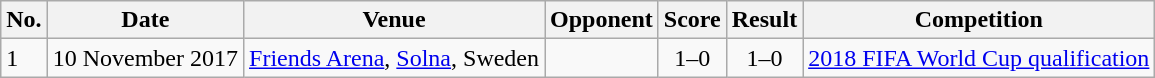<table class="wikitable">
<tr>
<th>No.</th>
<th>Date</th>
<th>Venue</th>
<th>Opponent</th>
<th>Score</th>
<th>Result</th>
<th>Competition</th>
</tr>
<tr>
<td>1</td>
<td>10 November 2017</td>
<td><a href='#'>Friends Arena</a>, <a href='#'>Solna</a>, Sweden</td>
<td></td>
<td align=center>1–0</td>
<td align=center>1–0</td>
<td><a href='#'>2018 FIFA World Cup qualification</a></td>
</tr>
</table>
